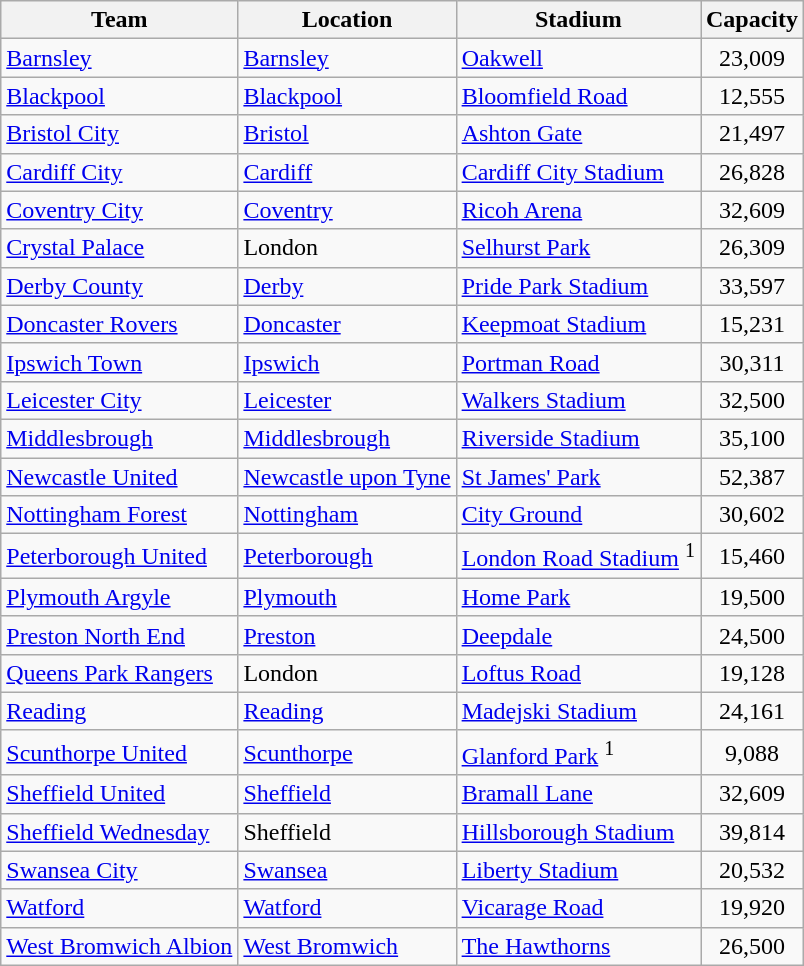<table class="wikitable sortable">
<tr>
<th>Team</th>
<th>Location</th>
<th>Stadium</th>
<th>Capacity</th>
</tr>
<tr>
<td><a href='#'>Barnsley</a></td>
<td><a href='#'>Barnsley</a></td>
<td><a href='#'>Oakwell</a></td>
<td align="center">23,009</td>
</tr>
<tr>
<td><a href='#'>Blackpool</a></td>
<td><a href='#'>Blackpool</a></td>
<td><a href='#'>Bloomfield Road</a></td>
<td align="center">12,555</td>
</tr>
<tr>
<td><a href='#'>Bristol City</a></td>
<td><a href='#'>Bristol</a></td>
<td><a href='#'>Ashton Gate</a></td>
<td align="center">21,497</td>
</tr>
<tr>
<td><a href='#'>Cardiff City</a></td>
<td><a href='#'>Cardiff</a></td>
<td><a href='#'>Cardiff City Stadium</a></td>
<td align="center">26,828</td>
</tr>
<tr>
<td><a href='#'>Coventry City</a></td>
<td><a href='#'>Coventry</a></td>
<td><a href='#'>Ricoh Arena</a></td>
<td align="center">32,609</td>
</tr>
<tr>
<td><a href='#'>Crystal Palace</a></td>
<td>London</td>
<td><a href='#'>Selhurst Park</a></td>
<td align="center">26,309</td>
</tr>
<tr>
<td><a href='#'>Derby County</a></td>
<td><a href='#'>Derby</a></td>
<td><a href='#'>Pride Park Stadium</a></td>
<td align="center">33,597</td>
</tr>
<tr>
<td><a href='#'>Doncaster Rovers</a></td>
<td><a href='#'>Doncaster</a></td>
<td><a href='#'>Keepmoat Stadium</a></td>
<td align="center">15,231</td>
</tr>
<tr>
<td><a href='#'>Ipswich Town</a></td>
<td><a href='#'>Ipswich</a></td>
<td><a href='#'>Portman Road</a></td>
<td align="center">30,311</td>
</tr>
<tr>
<td><a href='#'>Leicester City</a></td>
<td><a href='#'>Leicester</a></td>
<td><a href='#'>Walkers Stadium</a></td>
<td align="center">32,500</td>
</tr>
<tr>
<td><a href='#'>Middlesbrough</a></td>
<td><a href='#'>Middlesbrough</a></td>
<td><a href='#'>Riverside Stadium</a></td>
<td align="center">35,100</td>
</tr>
<tr>
<td><a href='#'>Newcastle United</a></td>
<td><a href='#'>Newcastle upon Tyne</a></td>
<td><a href='#'>St James' Park</a></td>
<td align="center">52,387</td>
</tr>
<tr>
<td><a href='#'>Nottingham Forest</a></td>
<td><a href='#'>Nottingham</a></td>
<td><a href='#'>City Ground</a></td>
<td align="center">30,602</td>
</tr>
<tr>
<td><a href='#'>Peterborough United</a></td>
<td><a href='#'>Peterborough</a></td>
<td><a href='#'>London Road Stadium</a> <sup>1</sup></td>
<td align="center">15,460</td>
</tr>
<tr>
<td><a href='#'>Plymouth Argyle</a></td>
<td><a href='#'>Plymouth</a></td>
<td><a href='#'>Home Park</a></td>
<td align="center">19,500</td>
</tr>
<tr>
<td><a href='#'>Preston North End</a></td>
<td><a href='#'>Preston</a></td>
<td><a href='#'>Deepdale</a></td>
<td align="center">24,500</td>
</tr>
<tr>
<td><a href='#'>Queens Park Rangers</a></td>
<td>London</td>
<td><a href='#'>Loftus Road</a></td>
<td align="center">19,128</td>
</tr>
<tr>
<td><a href='#'>Reading</a></td>
<td><a href='#'>Reading</a></td>
<td><a href='#'>Madejski Stadium</a></td>
<td align ="center">24,161</td>
</tr>
<tr>
<td><a href='#'>Scunthorpe United</a></td>
<td><a href='#'>Scunthorpe</a></td>
<td><a href='#'>Glanford Park</a> <sup>1</sup></td>
<td align="center">9,088</td>
</tr>
<tr>
<td><a href='#'>Sheffield United</a></td>
<td><a href='#'>Sheffield</a></td>
<td><a href='#'>Bramall Lane</a></td>
<td align="center">32,609</td>
</tr>
<tr>
<td><a href='#'>Sheffield Wednesday</a></td>
<td>Sheffield</td>
<td><a href='#'>Hillsborough Stadium</a></td>
<td align="center">39,814</td>
</tr>
<tr>
<td><a href='#'>Swansea City</a></td>
<td><a href='#'>Swansea</a></td>
<td><a href='#'>Liberty Stadium</a></td>
<td align="center">20,532</td>
</tr>
<tr>
<td><a href='#'>Watford</a></td>
<td><a href='#'>Watford</a></td>
<td><a href='#'>Vicarage Road</a></td>
<td align="center">19,920</td>
</tr>
<tr>
<td><a href='#'>West Bromwich Albion</a></td>
<td><a href='#'>West Bromwich</a></td>
<td><a href='#'>The Hawthorns</a></td>
<td align="center">26,500</td>
</tr>
</table>
